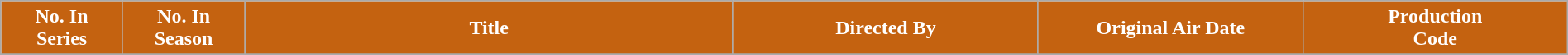<table class="wikitable plainrowheaders" style="width: 100%; margin-right: 0;">
<tr>
<th scope="col" style="background:#C46210; color:#fff; width:6%;">No. In<br>Series</th>
<th scope="col" style="background:#C46210; color:#fff; width:6%;">No. In<br>Season</th>
<th scope="col" style="background:#C46210; color:#fff; width:24%;">Title</th>
<th scope="col" style="background:#C46210; color:#fff; width:15%;">Directed By</th>
<th scope="col" style="background:#C46210; color:#fff; width:13%;">Original Air Date</th>
<th scope="col" style="background:#C46210; color:#fff; width:13%;">Production<br>Code</th>
</tr>
<tr>
</tr>
</table>
